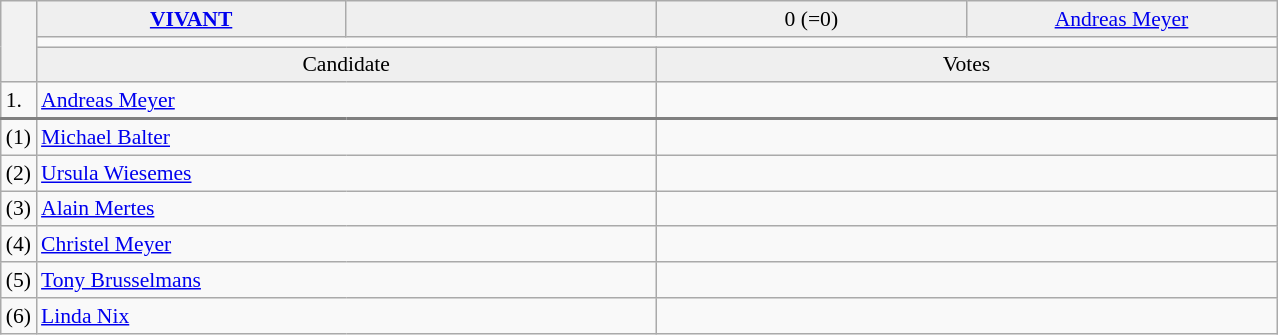<table class="wikitable collapsible collapsed" style=text-align:left;font-size:90%>
<tr>
<th rowspan=3></th>
<td bgcolor=efefef width=200 align=center><strong> <a href='#'>VIVANT</a> </strong></td>
<td bgcolor=efefef width=200 align=center></td>
<td bgcolor=efefef width=200 align=center>0 (=0)</td>
<td bgcolor=efefef width=200 align=center><a href='#'>Andreas Meyer</a></td>
</tr>
<tr>
<td colspan=4 bgcolor=></td>
</tr>
<tr>
<td bgcolor=efefef align=center colspan=2>Candidate</td>
<td bgcolor=efefef align=center colspan=2>Votes</td>
</tr>
<tr>
<td>1.</td>
<td colspan=2><a href='#'>Andreas Meyer</a></td>
<td colspan=2></td>
</tr>
<tr style="border-top:2px solid gray;">
<td>(1)</td>
<td colspan=2><a href='#'>Michael Balter</a></td>
<td colspan=2></td>
</tr>
<tr>
<td>(2)</td>
<td colspan=2><a href='#'>Ursula Wiesemes</a></td>
<td colspan=2></td>
</tr>
<tr>
<td>(3)</td>
<td colspan=2><a href='#'>Alain Mertes</a></td>
<td colspan=2></td>
</tr>
<tr>
<td>(4)</td>
<td colspan=2><a href='#'>Christel Meyer</a></td>
<td colspan=2></td>
</tr>
<tr>
<td>(5)</td>
<td colspan=2><a href='#'>Tony Brusselmans</a></td>
<td colspan=2></td>
</tr>
<tr>
<td>(6)</td>
<td colspan=2><a href='#'>Linda Nix</a></td>
<td colspan=2></td>
</tr>
</table>
